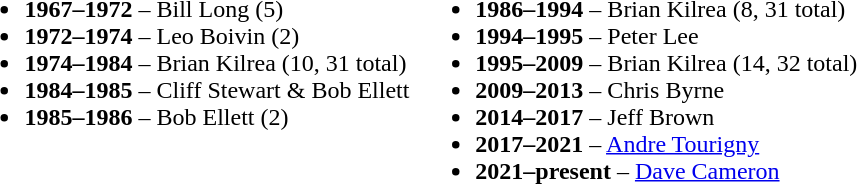<table>
<tr ---->
<td VALIGN="TOP"><br><ul><li><strong>1967–1972</strong> – Bill Long  (5)</li><li><strong>1972–1974</strong> – Leo Boivin (2)</li><li><strong>1974–1984</strong> – Brian Kilrea (10, 31 total)</li><li><strong>1984–1985</strong> – Cliff Stewart & Bob Ellett</li><li><strong>1985–1986</strong> – Bob Ellett (2)</li></ul></td>
<td VALIGN="TOP"><br><ul><li><strong>1986–1994</strong> – Brian Kilrea (8, 31 total)</li><li><strong>1994–1995</strong> – Peter Lee</li><li><strong>1995–2009</strong> – Brian Kilrea (14, 32 total)</li><li><strong>2009–2013</strong> – Chris Byrne</li><li><strong>2014–2017</strong> – Jeff Brown</li><li><strong>2017–2021</strong> – <a href='#'>Andre Tourigny</a></li><li><strong>2021–present</strong> – <a href='#'>Dave Cameron</a></li></ul></td>
</tr>
</table>
